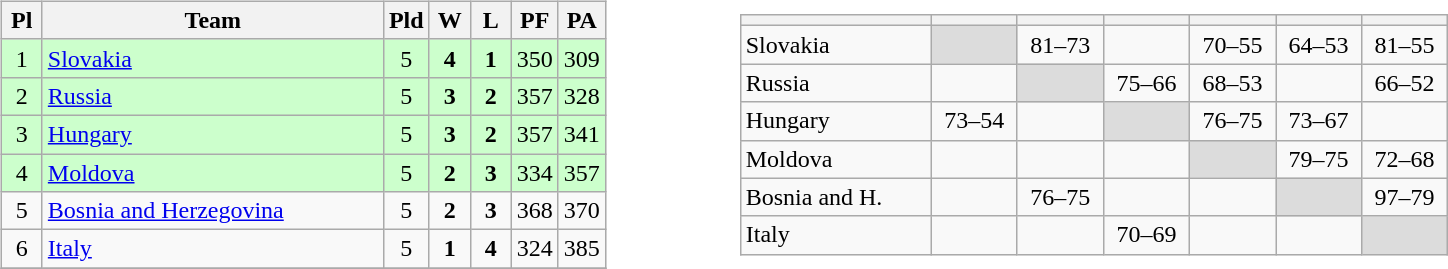<table>
<tr>
<td width="50%"><br><table class="wikitable" style="text-align: center;">
<tr>
<th width=20>Pl</th>
<th width=220>Team</th>
<th width=20>Pld</th>
<th width=20>W</th>
<th width=20>L</th>
<th width=20>PF</th>
<th width=20>PA</th>
</tr>
<tr bgcolor=ccffcc>
<td>1</td>
<td align="left"> <a href='#'>Slovakia</a></td>
<td>5</td>
<td><strong>4</strong></td>
<td><strong>1</strong></td>
<td>350</td>
<td>309</td>
</tr>
<tr bgcolor=ccffcc>
<td>2</td>
<td align="left"> <a href='#'>Russia</a></td>
<td>5</td>
<td><strong>3</strong></td>
<td><strong>2</strong></td>
<td>357</td>
<td>328</td>
</tr>
<tr bgcolor=ccffcc>
<td>3</td>
<td align="left"> <a href='#'>Hungary</a></td>
<td>5</td>
<td><strong>3</strong></td>
<td><strong>2</strong></td>
<td>357</td>
<td>341</td>
</tr>
<tr bgcolor=ccffcc>
<td>4</td>
<td align="left"> <a href='#'>Moldova</a></td>
<td>5</td>
<td><strong>2</strong></td>
<td><strong>3</strong></td>
<td>334</td>
<td>357</td>
</tr>
<tr>
<td>5</td>
<td align="left"> <a href='#'>Bosnia and Herzegovina</a></td>
<td>5</td>
<td><strong>2</strong></td>
<td><strong>3</strong></td>
<td>368</td>
<td>370</td>
</tr>
<tr>
<td>6</td>
<td align="left"> <a href='#'>Italy</a></td>
<td>5</td>
<td><strong>1</strong></td>
<td><strong>4</strong></td>
<td>324</td>
<td>385</td>
</tr>
<tr>
</tr>
</table>
</td>
<td><br><table class="wikitable" style="text-align:center">
<tr>
<th width="120"></th>
<th width="50"></th>
<th width="50"></th>
<th width="50"></th>
<th width="50"></th>
<th width="50"></th>
<th width="50"></th>
</tr>
<tr>
<td align=left> Slovakia</td>
<td bgcolor="#DCDCDC"></td>
<td>81–73</td>
<td></td>
<td>70–55</td>
<td>64–53</td>
<td>81–55</td>
</tr>
<tr>
<td align=left> Russia</td>
<td></td>
<td bgcolor="#DCDCDC"></td>
<td>75–66</td>
<td>68–53</td>
<td></td>
<td>66–52</td>
</tr>
<tr>
<td align=left> Hungary</td>
<td>73–54</td>
<td></td>
<td bgcolor="#DCDCDC"></td>
<td>76–75</td>
<td>73–67</td>
<td></td>
</tr>
<tr>
<td align=left> Moldova</td>
<td></td>
<td></td>
<td></td>
<td bgcolor="#DCDCDC"></td>
<td>79–75</td>
<td>72–68</td>
</tr>
<tr>
<td align=left> Bosnia and H.</td>
<td></td>
<td>76–75</td>
<td></td>
<td></td>
<td bgcolor="#DCDCDC"></td>
<td>97–79</td>
</tr>
<tr>
<td align=left> Italy</td>
<td></td>
<td></td>
<td>70–69</td>
<td></td>
<td></td>
<td bgcolor="#DCDCDC"></td>
</tr>
</table>
</td>
</tr>
</table>
